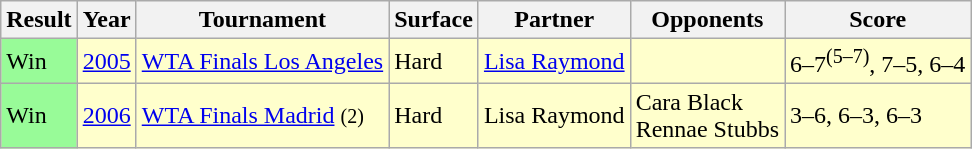<table class="sortable wikitable">
<tr>
<th>Result</th>
<th>Year</th>
<th>Tournament</th>
<th>Surface</th>
<th>Partner</th>
<th>Opponents</th>
<th class="unsortable">Score</th>
</tr>
<tr bgcolor=ffffcc>
<td bgcolor=98FB98>Win</td>
<td><a href='#'>2005</a></td>
<td><a href='#'>WTA Finals Los Angeles</a></td>
<td>Hard</td>
<td> <a href='#'>Lisa Raymond</a></td>
<td></td>
<td>6–7<sup>(5–7)</sup>, 7–5, 6–4</td>
</tr>
<tr bgcolor=ffffcc>
<td bgcolor=98FB98>Win</td>
<td><a href='#'>2006</a></td>
<td><a href='#'>WTA Finals Madrid</a> <small>(2)</small></td>
<td>Hard</td>
<td> Lisa Raymond</td>
<td> Cara Black<br> Rennae Stubbs</td>
<td>3–6, 6–3, 6–3</td>
</tr>
</table>
